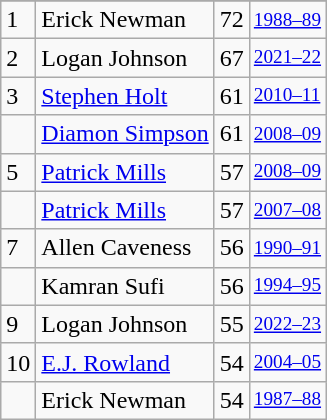<table class="wikitable">
<tr>
</tr>
<tr>
<td>1</td>
<td>Erick Newman</td>
<td>72</td>
<td style="font-size:80%;"><a href='#'>1988–89</a></td>
</tr>
<tr>
<td>2</td>
<td>Logan Johnson</td>
<td>67</td>
<td style="font-size:80%;"><a href='#'>2021–22</a></td>
</tr>
<tr>
<td>3</td>
<td><a href='#'>Stephen Holt</a></td>
<td>61</td>
<td style="font-size:80%;"><a href='#'>2010–11</a></td>
</tr>
<tr>
<td></td>
<td><a href='#'>Diamon Simpson</a></td>
<td>61</td>
<td style="font-size:80%;"><a href='#'>2008–09</a></td>
</tr>
<tr>
<td>5</td>
<td><a href='#'>Patrick Mills</a></td>
<td>57</td>
<td style="font-size:80%;"><a href='#'>2008–09</a></td>
</tr>
<tr>
<td></td>
<td><a href='#'>Patrick Mills</a></td>
<td>57</td>
<td style="font-size:80%;"><a href='#'>2007–08</a></td>
</tr>
<tr>
<td>7</td>
<td>Allen Caveness</td>
<td>56</td>
<td style="font-size:80%;"><a href='#'>1990–91</a></td>
</tr>
<tr>
<td></td>
<td>Kamran Sufi</td>
<td>56</td>
<td style="font-size:80%;"><a href='#'>1994–95</a></td>
</tr>
<tr>
<td>9</td>
<td>Logan Johnson</td>
<td>55</td>
<td style="font-size:80%;"><a href='#'>2022–23</a></td>
</tr>
<tr>
<td>10</td>
<td><a href='#'>E.J. Rowland</a></td>
<td>54</td>
<td style="font-size:80%;"><a href='#'>2004–05</a></td>
</tr>
<tr>
<td></td>
<td>Erick Newman</td>
<td>54</td>
<td style="font-size:80%;"><a href='#'>1987–88</a></td>
</tr>
</table>
